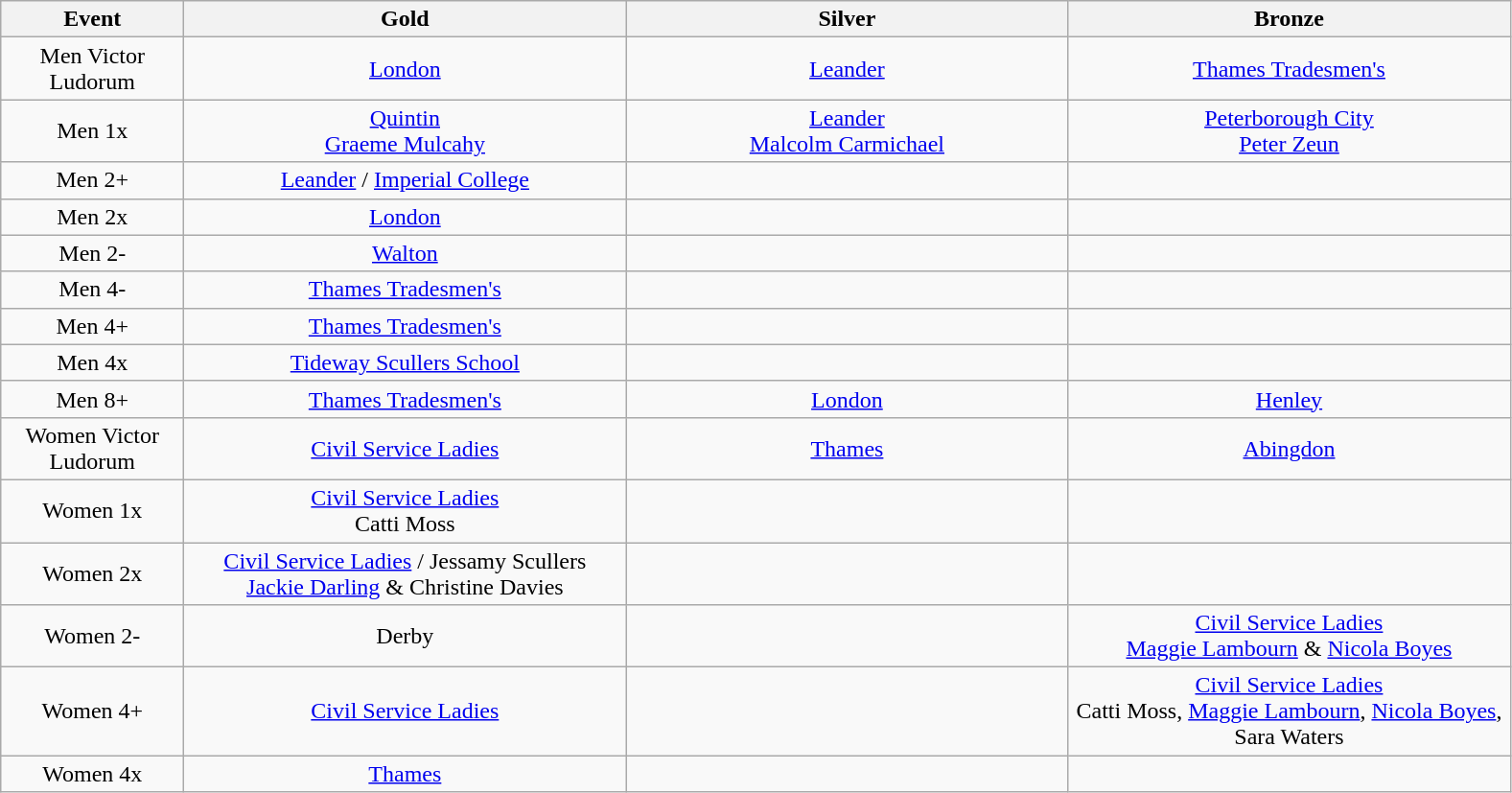<table class="wikitable" style="text-align:center">
<tr>
<th width=120>Event</th>
<th width=300>Gold</th>
<th width=300>Silver</th>
<th width=300>Bronze</th>
</tr>
<tr>
<td>Men Victor Ludorum</td>
<td><a href='#'>London</a></td>
<td><a href='#'>Leander</a></td>
<td><a href='#'>Thames Tradesmen's</a></td>
</tr>
<tr>
<td>Men 1x</td>
<td><a href='#'>Quintin</a><br><a href='#'>Graeme Mulcahy</a></td>
<td><a href='#'>Leander</a>  <br><a href='#'>Malcolm Carmichael</a></td>
<td><a href='#'>Peterborough City</a><br><a href='#'>Peter Zeun</a></td>
</tr>
<tr>
<td>Men 2+</td>
<td><a href='#'>Leander</a> / <a href='#'>Imperial College</a></td>
<td></td>
<td></td>
</tr>
<tr>
<td>Men 2x</td>
<td><a href='#'>London</a></td>
<td></td>
<td></td>
</tr>
<tr>
<td>Men 2-</td>
<td><a href='#'>Walton</a></td>
<td></td>
<td></td>
</tr>
<tr>
<td>Men 4-</td>
<td><a href='#'>Thames Tradesmen's</a></td>
<td></td>
<td></td>
</tr>
<tr>
<td>Men 4+</td>
<td><a href='#'>Thames Tradesmen's</a></td>
<td></td>
<td></td>
</tr>
<tr>
<td>Men 4x</td>
<td><a href='#'>Tideway Scullers School</a></td>
<td></td>
<td></td>
</tr>
<tr>
<td>Men 8+</td>
<td><a href='#'>Thames Tradesmen's</a></td>
<td><a href='#'>London</a></td>
<td><a href='#'>Henley</a></td>
</tr>
<tr>
<td>Women Victor Ludorum</td>
<td><a href='#'>Civil Service Ladies</a></td>
<td><a href='#'>Thames</a></td>
<td><a href='#'>Abingdon</a></td>
</tr>
<tr>
<td>Women 1x</td>
<td><a href='#'>Civil Service Ladies</a><br>Catti Moss</td>
<td></td>
<td></td>
</tr>
<tr>
<td>Women 2x</td>
<td><a href='#'>Civil Service Ladies</a> / Jessamy Scullers<br><a href='#'>Jackie Darling</a> & Christine Davies</td>
<td></td>
<td></td>
</tr>
<tr>
<td>Women 2-</td>
<td>Derby <br></td>
<td></td>
<td><a href='#'>Civil Service Ladies</a><br><a href='#'>Maggie Lambourn</a> & <a href='#'>Nicola Boyes</a></td>
</tr>
<tr>
<td>Women 4+</td>
<td><a href='#'>Civil Service Ladies</a><br></td>
<td></td>
<td><a href='#'>Civil Service Ladies</a><br>Catti Moss, <a href='#'>Maggie Lambourn</a>, <a href='#'>Nicola Boyes</a>, Sara Waters</td>
</tr>
<tr>
<td>Women 4x</td>
<td><a href='#'>Thames</a></td>
<td></td>
<td></td>
</tr>
</table>
